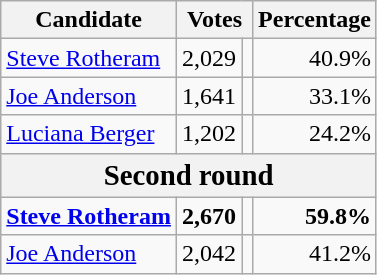<table class="wikitable" style="text-align:right;">
<tr>
<th>Candidate</th>
<th colspan="2">Votes</th>
<th>Percentage </th>
</tr>
<tr>
<td style="text-align:left;"><a href='#'>Steve Rotheram</a></td>
<td>2,029</td>
<td align=center></td>
<td>40.9%</td>
</tr>
<tr>
<td style="text-align:left;"><a href='#'>Joe Anderson</a></td>
<td>1,641</td>
<td align=center></td>
<td>33.1%</td>
</tr>
<tr>
<td style="text-align:left;"><a href='#'>Luciana Berger</a> </td>
<td>1,202</td>
<td align=center></td>
<td>24.2%</td>
</tr>
<tr style="background-color:#E9E9E9">
<th style="text-align:center;" colspan="4"><big><strong>Second round</strong></big></th>
</tr>
<tr>
<td style="text-align:left;"><strong><a href='#'>Steve Rotheram</a></strong> </td>
<td><strong>2,670</strong></td>
<td align=center></td>
<td><strong>59.8%</strong></td>
</tr>
<tr>
<td style="text-align:left;"><a href='#'>Joe Anderson</a> </td>
<td>2,042</td>
<td align=center></td>
<td>41.2%</td>
</tr>
</table>
